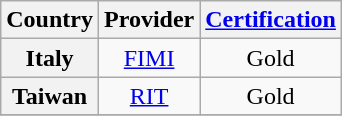<table class="wikitable plainrowheaders" style="text-align:center">
<tr>
<th scope="col">Country</th>
<th scope="col" class="unsortable">Provider</th>
<th scope="col"><a href='#'>Certification</a></th>
</tr>
<tr>
<th scope="row">Italy</th>
<td><a href='#'>FIMI</a></td>
<td>Gold</td>
</tr>
<tr>
<th scope="row">Taiwan</th>
<td><a href='#'>RIT</a></td>
<td>Gold</td>
</tr>
<tr>
</tr>
</table>
